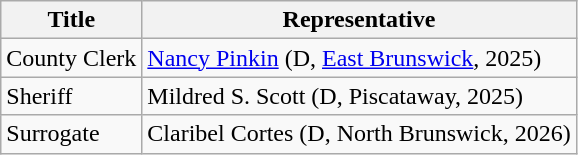<table class="wikitable sortable">
<tr>
<th>Title</th>
<th>Representative</th>
</tr>
<tr>
<td>County Clerk</td>
<td><a href='#'>Nancy Pinkin</a> (D, <a href='#'>East Brunswick</a>, 2025)</td>
</tr>
<tr>
<td>Sheriff</td>
<td>Mildred S. Scott (D, Piscataway, 2025)</td>
</tr>
<tr>
<td>Surrogate</td>
<td>Claribel Cortes (D, North Brunswick, 2026)</td>
</tr>
</table>
